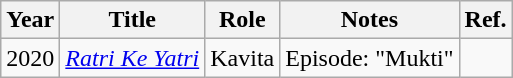<table class="wikitable" style="text-align:center;">
<tr>
<th>Year</th>
<th>Title</th>
<th>Role</th>
<th>Notes</th>
<th>Ref.</th>
</tr>
<tr>
<td>2020</td>
<td><em><a href='#'>Ratri Ke Yatri</a></em></td>
<td>Kavita</td>
<td>Episode: "Mukti"</td>
<td></td>
</tr>
</table>
